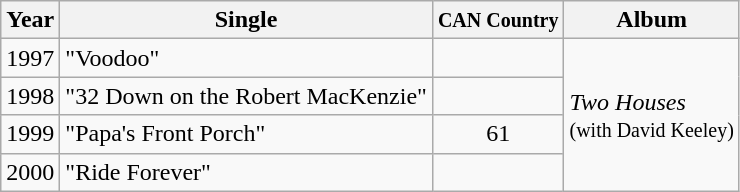<table class="wikitable">
<tr>
<th>Year</th>
<th>Single</th>
<th><small>CAN Country</small></th>
<th>Album</th>
</tr>
<tr>
<td>1997</td>
<td>"Voodoo"</td>
<td></td>
<td rowspan="4"><em>Two Houses</em><br><small>(with David Keeley)</small></td>
</tr>
<tr>
<td>1998</td>
<td>"32 Down on the Robert MacKenzie"</td>
<td></td>
</tr>
<tr>
<td>1999</td>
<td>"Papa's Front Porch"</td>
<td style="text-align:center;">61</td>
</tr>
<tr>
<td>2000</td>
<td>"Ride Forever"</td>
<td></td>
</tr>
</table>
